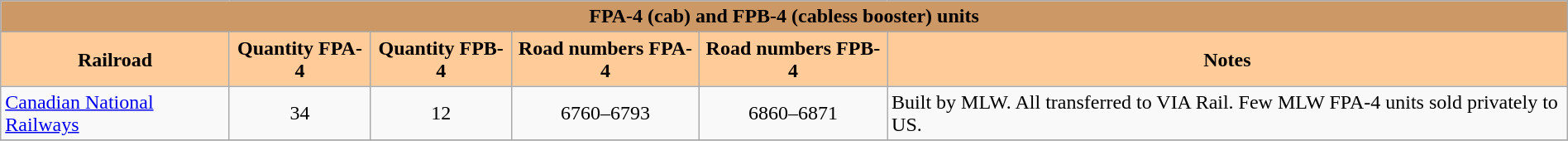<table class="wikitable collapsible autocollapse" style="width:100%;">
<tr>
<th colspan="6" style="background: #cc9966;">FPA-4 (cab) and FPB-4 (cabless booster) units</th>
</tr>
<tr>
<th style="background: #ffcc99;">Railroad</th>
<th style="background: #ffcc99;">Quantity FPA-4</th>
<th style="background: #ffcc99;">Quantity FPB-4</th>
<th style="background: #ffcc99;">Road numbers FPA-4</th>
<th style="background: #ffcc99;">Road numbers FPB-4</th>
<th style="background: #ffcc99;">Notes</th>
</tr>
<tr>
<td><a href='#'>Canadian National Railways</a></td>
<td style="text-align:center;">34</td>
<td style="text-align:center;">12</td>
<td style="text-align:center;">6760–6793</td>
<td style="text-align:center;">6860–6871</td>
<td>Built by MLW. All transferred to VIA Rail. Few MLW FPA-4 units sold privately to US.</td>
</tr>
<tr>
</tr>
</table>
